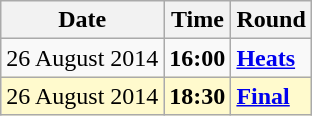<table class="wikitable">
<tr>
<th>Date</th>
<th>Time</th>
<th>Round</th>
</tr>
<tr>
<td>26 August 2014</td>
<td><strong>16:00</strong></td>
<td><strong><a href='#'>Heats</a></strong></td>
</tr>
<tr style=background:lemonchiffon>
<td>26 August 2014</td>
<td><strong>18:30</strong></td>
<td><strong><a href='#'>Final</a></strong></td>
</tr>
</table>
